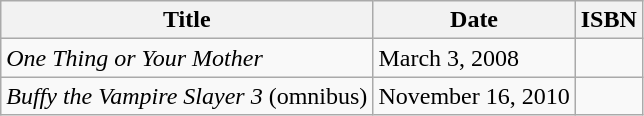<table class="wikitable">
<tr>
<th>Title</th>
<th>Date</th>
<th>ISBN</th>
</tr>
<tr>
<td><em>One Thing or Your Mother</em></td>
<td>March 3, 2008</td>
<td></td>
</tr>
<tr>
<td><em>Buffy the Vampire Slayer 3</em> (omnibus)</td>
<td>November 16, 2010</td>
<td></td>
</tr>
</table>
